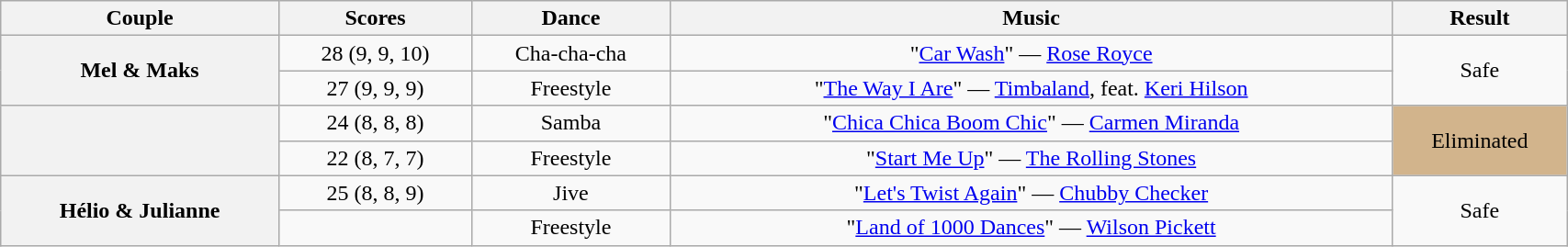<table class="wikitable sortable" style="text-align:center; width:90%">
<tr>
<th scope="col">Couple</th>
<th scope="col">Scores</th>
<th scope="col" class="unsortable">Dance</th>
<th scope="col" class="unsortable">Music</th>
<th scope="col" class="unsortable">Result</th>
</tr>
<tr>
<th scope="row" rowspan="2">Mel & Maks</th>
<td>28 (9, 9, 10)</td>
<td>Cha-cha-cha</td>
<td>"<a href='#'>Car Wash</a>" — <a href='#'>Rose Royce</a></td>
<td rowspan="2">Safe</td>
</tr>
<tr>
<td>27 (9, 9, 9)</td>
<td>Freestyle</td>
<td>"<a href='#'>The Way I Are</a>" — <a href='#'>Timbaland</a>, feat. <a href='#'>Keri Hilson</a></td>
</tr>
<tr>
<th scope="row" rowspan="2"></th>
<td>24 (8, 8, 8)</td>
<td>Samba</td>
<td>"<a href='#'>Chica Chica Boom Chic</a>" — <a href='#'>Carmen Miranda</a></td>
<td rowspan="2" bgcolor=tan>Eliminated<br></td>
</tr>
<tr>
<td>22 (8, 7, 7)</td>
<td>Freestyle</td>
<td>"<a href='#'>Start Me Up</a>" — <a href='#'>The Rolling Stones</a></td>
</tr>
<tr>
<th scope="row" rowspan="2">Hélio & Julianne</th>
<td>25 (8, 8, 9)</td>
<td>Jive</td>
<td>"<a href='#'>Let's Twist Again</a>" — <a href='#'>Chubby Checker</a></td>
<td rowspan="2">Safe</td>
</tr>
<tr>
<td></td>
<td>Freestyle</td>
<td>"<a href='#'>Land of 1000 Dances</a>" — <a href='#'>Wilson Pickett</a></td>
</tr>
</table>
